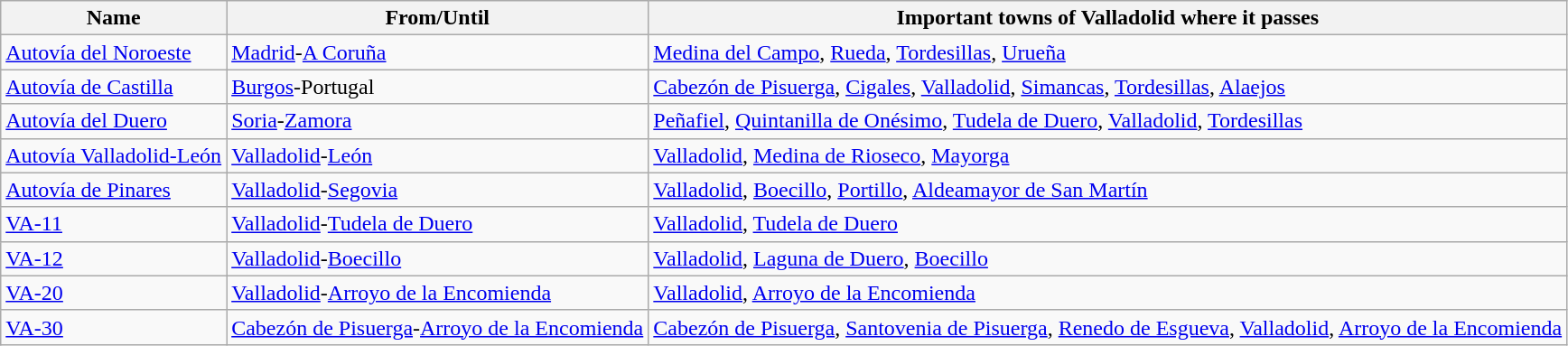<table class=wikitable>
<tr>
<th>Name</th>
<th>From/Until</th>
<th>Important towns of Valladolid where it passes</th>
</tr>
<tr>
<td> <a href='#'>Autovía del Noroeste</a></td>
<td><a href='#'>Madrid</a>-<a href='#'>A Coruña</a></td>
<td><a href='#'>Medina del Campo</a>, <a href='#'>Rueda</a>, <a href='#'>Tordesillas</a>, <a href='#'>Urueña</a></td>
</tr>
<tr>
<td> <a href='#'>Autovía de Castilla</a></td>
<td><a href='#'>Burgos</a>-Portugal</td>
<td><a href='#'>Cabezón de Pisuerga</a>, <a href='#'>Cigales</a>, <a href='#'>Valladolid</a>, <a href='#'>Simancas</a>, <a href='#'>Tordesillas</a>, <a href='#'>Alaejos</a></td>
</tr>
<tr>
<td> <a href='#'>Autovía del Duero</a></td>
<td><a href='#'>Soria</a>-<a href='#'>Zamora</a></td>
<td><a href='#'>Peñafiel</a>, <a href='#'>Quintanilla de Onésimo</a>, <a href='#'>Tudela de Duero</a>, <a href='#'>Valladolid</a>, <a href='#'>Tordesillas</a></td>
</tr>
<tr>
<td> <a href='#'>Autovía Valladolid-León</a></td>
<td><a href='#'>Valladolid</a>-<a href='#'>León</a></td>
<td><a href='#'>Valladolid</a>, <a href='#'>Medina de Rioseco</a>, <a href='#'>Mayorga</a></td>
</tr>
<tr>
<td> <a href='#'>Autovía de Pinares</a></td>
<td><a href='#'>Valladolid</a>-<a href='#'>Segovia</a></td>
<td><a href='#'>Valladolid</a>, <a href='#'>Boecillo</a>, <a href='#'>Portillo</a>, <a href='#'>Aldeamayor de San Martín</a></td>
</tr>
<tr>
<td> <a href='#'>VA-11</a></td>
<td><a href='#'>Valladolid</a>-<a href='#'>Tudela de Duero</a></td>
<td><a href='#'>Valladolid</a>, <a href='#'>Tudela de Duero</a></td>
</tr>
<tr>
<td> <a href='#'>VA-12</a></td>
<td><a href='#'>Valladolid</a>-<a href='#'>Boecillo</a></td>
<td><a href='#'>Valladolid</a>, <a href='#'>Laguna de Duero</a>, <a href='#'>Boecillo</a></td>
</tr>
<tr>
<td> <a href='#'>VA-20</a></td>
<td><a href='#'>Valladolid</a>-<a href='#'>Arroyo de la Encomienda</a></td>
<td><a href='#'>Valladolid</a>, <a href='#'>Arroyo de la Encomienda</a></td>
</tr>
<tr>
<td> <a href='#'>VA-30</a></td>
<td><a href='#'>Cabezón de Pisuerga</a>-<a href='#'>Arroyo de la Encomienda</a></td>
<td><a href='#'>Cabezón de Pisuerga</a>, <a href='#'>Santovenia de Pisuerga</a>, <a href='#'>Renedo de Esgueva</a>, <a href='#'>Valladolid</a>, <a href='#'>Arroyo de la Encomienda</a></td>
</tr>
</table>
